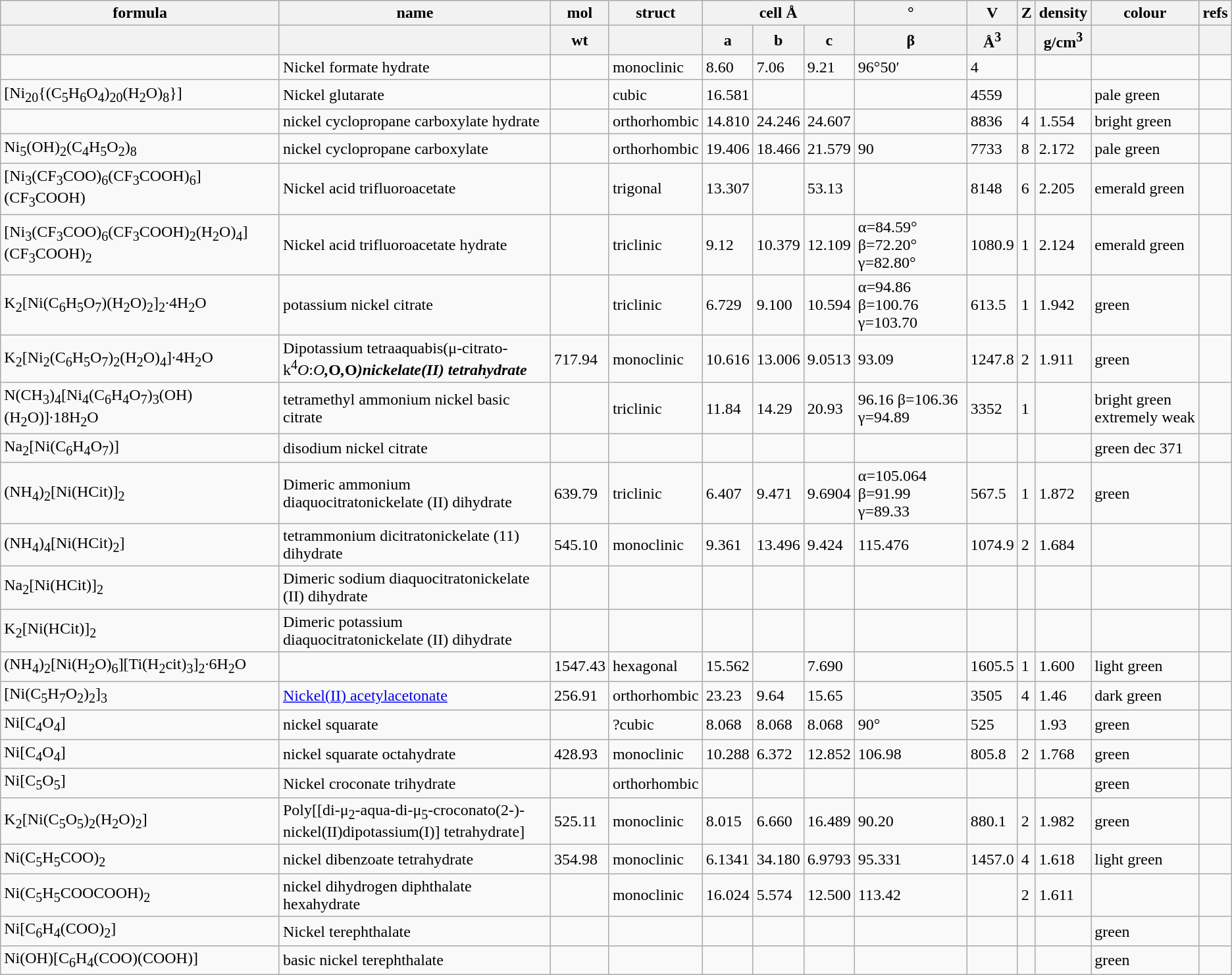<table class="wikitable">
<tr>
<th>formula</th>
<th>name</th>
<th>mol</th>
<th>struct</th>
<th colspan=3>cell Å</th>
<th>°</th>
<th>V</th>
<th>Z</th>
<th>density</th>
<th>colour</th>
<th>refs</th>
</tr>
<tr>
<th></th>
<th></th>
<th>wt</th>
<th></th>
<th>a</th>
<th>b</th>
<th>c</th>
<th>β</th>
<th>Å<sup>3</sup></th>
<th></th>
<th>g/cm<sup>3</sup></th>
<th></th>
<th></th>
</tr>
<tr>
<td></td>
<td>Nickel formate hydrate</td>
<td></td>
<td>monoclinic</td>
<td>8.60</td>
<td>7.06</td>
<td>9.21</td>
<td>96°50′</td>
<td>4</td>
<td></td>
<td></td>
<td></td>
<td></td>
</tr>
<tr>
<td>[Ni<sub>20</sub>{(C<sub>5</sub>H<sub>6</sub>O<sub>4</sub>)<sub>20</sub>(H<sub>2</sub>O)<sub>8</sub>}]</td>
<td>Nickel glutarate</td>
<td></td>
<td>cubic</td>
<td>16.581</td>
<td></td>
<td></td>
<td></td>
<td>4559</td>
<td></td>
<td></td>
<td>pale green</td>
<td></td>
</tr>
<tr>
<td></td>
<td>nickel cyclopropane carboxylate hydrate</td>
<td></td>
<td>orthorhombic</td>
<td>14.810</td>
<td>24.246</td>
<td>24.607</td>
<td></td>
<td>8836</td>
<td>4</td>
<td>1.554</td>
<td>bright green</td>
<td></td>
</tr>
<tr>
<td>Ni<sub>5</sub>(OH)<sub>2</sub>(C<sub>4</sub>H<sub>5</sub>O<sub>2</sub>)<sub>8</sub></td>
<td>nickel cyclopropane carboxylate</td>
<td></td>
<td>orthorhombic</td>
<td>19.406</td>
<td>18.466</td>
<td>21.579</td>
<td>90</td>
<td>7733</td>
<td>8</td>
<td>2.172</td>
<td>pale green</td>
<td></td>
</tr>
<tr>
<td>[Ni<sub>3</sub>(CF<sub>3</sub>COO)<sub>6</sub>(CF<sub>3</sub>COOH)<sub>6</sub>](CF<sub>3</sub>COOH)</td>
<td>Nickel acid trifluoroacetate</td>
<td></td>
<td>trigonal</td>
<td>13.307</td>
<td></td>
<td>53.13</td>
<td></td>
<td>8148</td>
<td>6</td>
<td>2.205</td>
<td>emerald green</td>
<td></td>
</tr>
<tr>
<td>[Ni<sub>3</sub>(CF<sub>3</sub>COO)<sub>6</sub>(CF<sub>3</sub>COOH)<sub>2</sub>(H<sub>2</sub>O)<sub>4</sub>](CF<sub>3</sub>COOH)<sub>2</sub></td>
<td>Nickel acid trifluoroacetate hydrate</td>
<td></td>
<td>triclinic</td>
<td>9.12</td>
<td>10.379</td>
<td>12.109</td>
<td>α=84.59° β=72.20° γ=82.80°</td>
<td>1080.9</td>
<td>1</td>
<td>2.124</td>
<td>emerald green</td>
<td></td>
</tr>
<tr>
<td>K<sub>2</sub>[Ni(C<sub>6</sub>H<sub>5</sub>O<sub>7</sub>)(H<sub>2</sub>O)<sub>2</sub>]<sub>2</sub>·4H<sub>2</sub>O</td>
<td>potassium nickel citrate</td>
<td></td>
<td>triclinic</td>
<td>6.729</td>
<td>9.100</td>
<td>10.594</td>
<td>α=94.86 β=100.76 γ=103.70</td>
<td>613.5</td>
<td>1</td>
<td>1.942</td>
<td>green</td>
<td></td>
</tr>
<tr>
<td>K<sub>2</sub>[Ni<sub>2</sub>(C<sub>6</sub>H<sub>5</sub>O<sub>7</sub>)<sub>2</sub>(H<sub>2</sub>O)<sub>4</sub>]·4H<sub>2</sub>O</td>
<td>Dipotassium tetraaquabis(μ-citrato-k<sup>4</sup><em>O</em>:<em>O<strong>,</em>O<em>,</em>O<em>)nickelate(II) tetrahydrate</td>
<td>717.94</td>
<td>monoclinic</td>
<td>10.616</td>
<td>13.006</td>
<td>9.0513</td>
<td>93.09</td>
<td>1247.8</td>
<td>2</td>
<td>1.911</td>
<td>green</td>
<td></td>
</tr>
<tr>
<td>N(CH<sub>3</sub>)<sub>4</sub>[Ni<sub>4</sub>(C<sub>6</sub>H<sub>4</sub>O<sub>7</sub>)<sub>3</sub>(OH)(H<sub>2</sub>O)]·18H<sub>2</sub>O</td>
<td>tetramethyl ammonium nickel basic citrate</td>
<td></td>
<td>triclinic</td>
<td>11.84</td>
<td>14.29</td>
<td>20.93</td>
<td>96.16 β=106.36 γ=94.89</td>
<td>3352</td>
<td>1</td>
<td></td>
<td>bright green extremely weak</td>
<td></td>
</tr>
<tr>
<td>Na<sub>2</sub>[Ni(C<sub>6</sub>H<sub>4</sub>O<sub>7</sub>)]</td>
<td>disodium nickel citrate</td>
<td></td>
<td></td>
<td></td>
<td></td>
<td></td>
<td></td>
<td></td>
<td></td>
<td></td>
<td>green dec 371</td>
<td></td>
</tr>
<tr>
<td>(NH<sub>4</sub>)<sub>2</sub>[Ni(HCit)]<sub>2</sub></td>
<td>Dimeric ammonium diaquocitratonickelate (II) dihydrate</td>
<td>639.79</td>
<td>triclinic</td>
<td>6.407</td>
<td>9.471</td>
<td>9.6904</td>
<td>α=105.064 β=91.99 γ=89.33</td>
<td>567.5</td>
<td>1</td>
<td>1.872</td>
<td>green</td>
<td></td>
</tr>
<tr>
<td>(NH<sub>4</sub>)<sub>4</sub>[Ni(HCit)<sub>2</sub>]</td>
<td>tetrammonium dicitratonickelate (11) dihydrate</td>
<td>545.10</td>
<td>monoclinic</td>
<td>9.361</td>
<td>13.496</td>
<td>9.424</td>
<td>115.476</td>
<td>1074.9</td>
<td>2</td>
<td>1.684</td>
<td></td>
<td></td>
</tr>
<tr>
<td>Na<sub>2</sub>[Ni(HCit)]<sub>2</sub></td>
<td>Dimeric sodium diaquocitratonickelate (II) dihydrate</td>
<td></td>
<td></td>
<td></td>
<td></td>
<td></td>
<td></td>
<td></td>
<td></td>
<td></td>
<td></td>
<td></td>
</tr>
<tr>
<td>K<sub>2</sub>[Ni(HCit)]<sub>2</sub></td>
<td>Dimeric potassium diaquocitratonickelate (II) dihydrate</td>
<td></td>
<td></td>
<td></td>
<td></td>
<td></td>
<td></td>
<td></td>
<td></td>
<td></td>
<td></td>
<td></td>
</tr>
<tr>
<td>(NH<sub>4</sub>)<sub>2</sub>[Ni(H<sub>2</sub>O)<sub>6</sub>][Ti(H<sub>2</sub>cit)<sub>3</sub>]<sub>2</sub>·6H<sub>2</sub>O</td>
<td></td>
<td>1547.43</td>
<td>hexagonal</td>
<td>15.562</td>
<td></td>
<td>7.690</td>
<td></td>
<td>1605.5</td>
<td>1</td>
<td>1.600</td>
<td>light green</td>
<td></td>
</tr>
<tr>
<td>[Ni(C<sub>5</sub>H<sub>7</sub>O<sub>2</sub>)<sub>2</sub>]<sub>3</sub></td>
<td><a href='#'>Nickel(II) acetylacetonate</a></td>
<td>256.91</td>
<td>orthorhombic</td>
<td>23.23</td>
<td>9.64</td>
<td>15.65</td>
<td></td>
<td>3505</td>
<td>4</td>
<td>1.46</td>
<td>dark green</td>
<td></td>
</tr>
<tr>
<td>Ni[C<sub>4</sub>O<sub>4</sub>]</td>
<td>nickel squarate</td>
<td></td>
<td>?cubic</td>
<td>8.068</td>
<td>8.068</td>
<td>8.068</td>
<td>90°</td>
<td>525</td>
<td></td>
<td>1.93</td>
<td>green</td>
<td></td>
</tr>
<tr>
<td>Ni[C<sub>4</sub>O<sub>4</sub>]</td>
<td>nickel squarate octahydrate</td>
<td>428.93</td>
<td>monoclinic</td>
<td>10.288</td>
<td>6.372</td>
<td>12.852</td>
<td>106.98</td>
<td>805.8</td>
<td>2</td>
<td>1.768</td>
<td>green</td>
<td></td>
</tr>
<tr>
<td>Ni[C<sub>5</sub>O<sub>5</sub>]</td>
<td>Nickel croconate trihydrate</td>
<td></td>
<td>orthorhombic</td>
<td></td>
<td></td>
<td></td>
<td></td>
<td></td>
<td></td>
<td></td>
<td>green</td>
<td></td>
</tr>
<tr>
<td>K<sub>2</sub>[Ni(C<sub>5</sub>O<sub>5</sub>)<sub>2</sub>(H<sub>2</sub>O)<sub>2</sub>]</td>
<td>Poly[[di-μ<sub>2</sub>-aqua-di-μ<sub>5</sub>-croconato(2-)-nickel(II)dipotassium(I)] tetrahydrate]</td>
<td>525.11</td>
<td>monoclinic</td>
<td>8.015</td>
<td>6.660</td>
<td>16.489</td>
<td>90.20</td>
<td>880.1</td>
<td>2</td>
<td>1.982</td>
<td>green</td>
<td></td>
</tr>
<tr>
<td>Ni(C<sub>5</sub>H<sub>5</sub>COO)<sub>2</sub></td>
<td>nickel dibenzoate tetrahydrate</td>
<td>354.98</td>
<td>monoclinic</td>
<td>6.1341</td>
<td>34.180</td>
<td>6.9793</td>
<td>95.331</td>
<td>1457.0</td>
<td>4</td>
<td>1.618</td>
<td>light green</td>
<td></td>
</tr>
<tr>
<td>Ni(C<sub>5</sub>H<sub>5</sub>COOCOOH)<sub>2</sub></td>
<td>nickel dihydrogen diphthalate hexahydrate</td>
<td></td>
<td>monoclinic</td>
<td>16.024</td>
<td>5.574</td>
<td>12.500</td>
<td>113.42</td>
<td></td>
<td>2</td>
<td>1.611</td>
<td></td>
<td></td>
</tr>
<tr>
<td>Ni[C<sub>6</sub>H<sub>4</sub>(COO)<sub>2</sub>]</td>
<td>Nickel terephthalate</td>
<td></td>
<td></td>
<td></td>
<td></td>
<td></td>
<td></td>
<td></td>
<td></td>
<td></td>
<td>green</td>
<td></td>
</tr>
<tr>
<td>Ni(OH)[C<sub>6</sub>H<sub>4</sub>(COO)(COOH)]</td>
<td>basic nickel terephthalate</td>
<td></td>
<td></td>
<td></td>
<td></td>
<td></td>
<td></td>
<td></td>
<td></td>
<td></td>
<td>green</td>
<td></td>
</tr>
</table>
